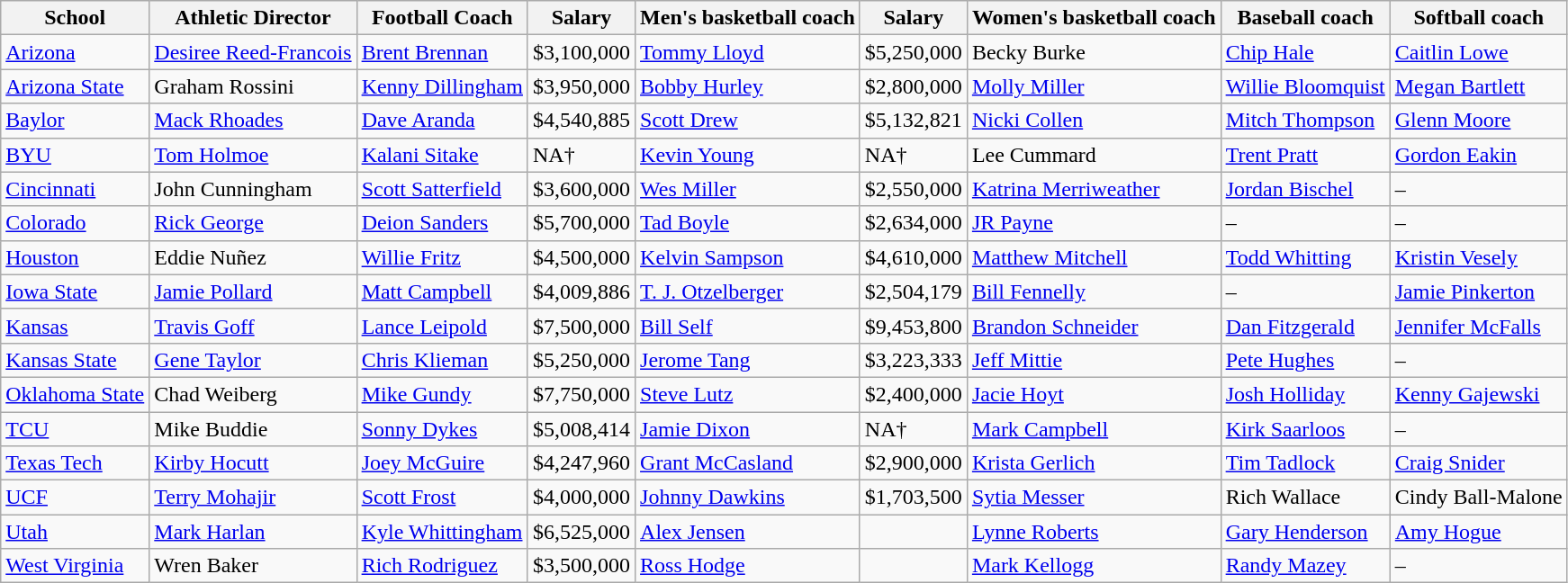<table class="wikitable sortable">
<tr>
<th>School</th>
<th>Athletic Director</th>
<th>Football Coach</th>
<th>Salary</th>
<th>Men's basketball coach</th>
<th>Salary</th>
<th>Women's basketball coach</th>
<th>Baseball coach</th>
<th>Softball coach</th>
</tr>
<tr>
<td><a href='#'>Arizona</a></td>
<td><a href='#'>Desiree Reed-Francois</a></td>
<td><a href='#'>Brent Brennan</a></td>
<td>$3,100,000</td>
<td><a href='#'>Tommy Lloyd</a></td>
<td>$5,250,000</td>
<td>Becky Burke</td>
<td><a href='#'>Chip Hale</a></td>
<td><a href='#'>Caitlin Lowe</a></td>
</tr>
<tr>
<td><a href='#'>Arizona State</a></td>
<td>Graham Rossini</td>
<td><a href='#'>Kenny Dillingham</a></td>
<td>$3,950,000</td>
<td><a href='#'>Bobby Hurley</a></td>
<td>$2,800,000</td>
<td><a href='#'>Molly Miller</a></td>
<td><a href='#'>Willie Bloomquist</a></td>
<td><a href='#'>Megan Bartlett</a></td>
</tr>
<tr>
<td><a href='#'>Baylor</a></td>
<td><a href='#'>Mack Rhoades</a></td>
<td><a href='#'>Dave Aranda</a></td>
<td>$4,540,885</td>
<td><a href='#'>Scott Drew</a></td>
<td>$5,132,821</td>
<td><a href='#'>Nicki Collen</a></td>
<td><a href='#'>Mitch Thompson</a></td>
<td><a href='#'>Glenn Moore</a></td>
</tr>
<tr>
<td><a href='#'>BYU</a></td>
<td><a href='#'>Tom Holmoe</a></td>
<td><a href='#'>Kalani Sitake</a></td>
<td>NA†</td>
<td><a href='#'>Kevin Young</a></td>
<td>NA†</td>
<td>Lee Cummard</td>
<td><a href='#'>Trent Pratt</a></td>
<td><a href='#'>Gordon Eakin</a></td>
</tr>
<tr>
<td><a href='#'>Cincinnati</a></td>
<td>John Cunningham</td>
<td><a href='#'>Scott Satterfield</a></td>
<td>$3,600,000</td>
<td><a href='#'>Wes Miller</a></td>
<td>$2,550,000</td>
<td><a href='#'>Katrina Merriweather</a></td>
<td><a href='#'>Jordan Bischel</a></td>
<td>–</td>
</tr>
<tr>
<td><a href='#'>Colorado</a></td>
<td><a href='#'>Rick George</a></td>
<td><a href='#'>Deion Sanders</a></td>
<td>$5,700,000</td>
<td><a href='#'>Tad Boyle</a></td>
<td>$2,634,000</td>
<td><a href='#'>JR Payne</a></td>
<td>–</td>
<td>–</td>
</tr>
<tr>
<td><a href='#'>Houston</a></td>
<td>Eddie Nuñez</td>
<td><a href='#'>Willie Fritz</a></td>
<td>$4,500,000</td>
<td><a href='#'>Kelvin Sampson</a></td>
<td>$4,610,000</td>
<td><a href='#'>Matthew Mitchell</a></td>
<td><a href='#'>Todd Whitting</a></td>
<td><a href='#'>Kristin Vesely</a></td>
</tr>
<tr>
<td><a href='#'>Iowa State</a></td>
<td><a href='#'>Jamie Pollard</a></td>
<td><a href='#'>Matt Campbell</a></td>
<td>$4,009,886</td>
<td><a href='#'>T. J. Otzelberger</a></td>
<td>$2,504,179</td>
<td><a href='#'>Bill Fennelly</a></td>
<td>–</td>
<td><a href='#'>Jamie Pinkerton</a></td>
</tr>
<tr>
<td><a href='#'>Kansas</a></td>
<td><a href='#'>Travis Goff</a></td>
<td><a href='#'>Lance Leipold</a></td>
<td>$7,500,000</td>
<td><a href='#'>Bill Self</a></td>
<td>$9,453,800</td>
<td><a href='#'>Brandon Schneider</a></td>
<td><a href='#'>Dan Fitzgerald</a></td>
<td><a href='#'>Jennifer McFalls</a></td>
</tr>
<tr>
<td><a href='#'>Kansas State</a></td>
<td><a href='#'>Gene Taylor</a></td>
<td><a href='#'>Chris Klieman</a></td>
<td>$5,250,000</td>
<td><a href='#'>Jerome Tang</a></td>
<td>$3,223,333</td>
<td><a href='#'>Jeff Mittie</a></td>
<td><a href='#'>Pete Hughes</a></td>
<td>–</td>
</tr>
<tr>
<td><a href='#'>Oklahoma State</a></td>
<td>Chad Weiberg</td>
<td><a href='#'>Mike Gundy</a></td>
<td>$7,750,000</td>
<td><a href='#'>Steve Lutz</a></td>
<td>$2,400,000</td>
<td><a href='#'>Jacie Hoyt</a></td>
<td><a href='#'>Josh Holliday</a></td>
<td><a href='#'>Kenny Gajewski</a></td>
</tr>
<tr>
<td><a href='#'>TCU</a></td>
<td>Mike Buddie</td>
<td><a href='#'>Sonny Dykes</a></td>
<td>$5,008,414</td>
<td><a href='#'>Jamie Dixon</a></td>
<td>NA†</td>
<td><a href='#'>Mark Campbell</a></td>
<td><a href='#'>Kirk Saarloos</a></td>
<td>–</td>
</tr>
<tr>
<td><a href='#'>Texas Tech</a></td>
<td><a href='#'>Kirby Hocutt</a></td>
<td><a href='#'>Joey McGuire</a></td>
<td>$4,247,960</td>
<td><a href='#'>Grant McCasland</a></td>
<td>$2,900,000</td>
<td><a href='#'>Krista Gerlich</a></td>
<td><a href='#'>Tim Tadlock</a></td>
<td><a href='#'>Craig Snider</a></td>
</tr>
<tr>
<td><a href='#'>UCF</a></td>
<td><a href='#'>Terry Mohajir</a></td>
<td><a href='#'>Scott Frost</a></td>
<td>$4,000,000</td>
<td><a href='#'>Johnny Dawkins</a></td>
<td>$1,703,500</td>
<td><a href='#'>Sytia Messer</a></td>
<td>Rich Wallace</td>
<td>Cindy Ball-Malone</td>
</tr>
<tr>
<td><a href='#'>Utah</a></td>
<td><a href='#'>Mark Harlan</a></td>
<td><a href='#'>Kyle Whittingham</a></td>
<td>$6,525,000</td>
<td><a href='#'>Alex Jensen</a></td>
<td></td>
<td><a href='#'>Lynne Roberts</a></td>
<td><a href='#'>Gary Henderson</a></td>
<td><a href='#'>Amy Hogue</a></td>
</tr>
<tr>
<td><a href='#'>West Virginia</a></td>
<td>Wren Baker</td>
<td><a href='#'>Rich Rodriguez</a></td>
<td>$3,500,000</td>
<td><a href='#'>Ross Hodge</a></td>
<td></td>
<td><a href='#'>Mark Kellogg</a></td>
<td><a href='#'>Randy Mazey</a></td>
<td>–</td>
</tr>
</table>
